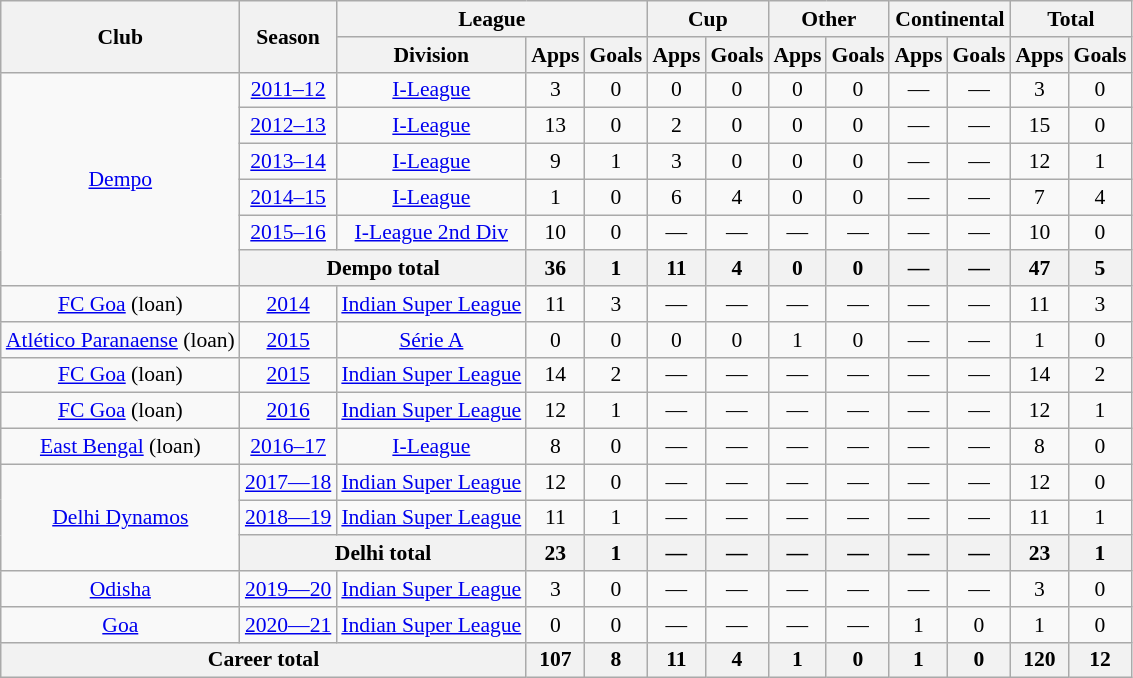<table class="wikitable" style="font-size:90%; text-align:center;">
<tr>
<th rowspan="2">Club</th>
<th rowspan="2">Season</th>
<th colspan="3">League</th>
<th colspan="2">Cup </th>
<th colspan="2">Other </th>
<th colspan="2">Continental</th>
<th colspan="2">Total</th>
</tr>
<tr>
<th>Division</th>
<th>Apps</th>
<th>Goals</th>
<th>Apps</th>
<th>Goals</th>
<th>Apps</th>
<th>Goals</th>
<th>Apps</th>
<th>Goals</th>
<th>Apps</th>
<th>Goals</th>
</tr>
<tr>
<td rowspan="6"><a href='#'>Dempo</a></td>
<td><a href='#'>2011–12</a></td>
<td><a href='#'>I-League</a></td>
<td>3</td>
<td>0</td>
<td>0</td>
<td>0</td>
<td>0</td>
<td>0</td>
<td>—</td>
<td>—</td>
<td>3</td>
<td>0</td>
</tr>
<tr>
<td><a href='#'>2012–13</a></td>
<td><a href='#'>I-League</a></td>
<td>13</td>
<td>0</td>
<td>2</td>
<td>0</td>
<td>0</td>
<td>0</td>
<td>—</td>
<td>—</td>
<td>15</td>
<td>0</td>
</tr>
<tr>
<td><a href='#'>2013–14</a></td>
<td><a href='#'>I-League</a></td>
<td>9</td>
<td>1</td>
<td>3</td>
<td>0</td>
<td>0</td>
<td>0</td>
<td>—</td>
<td>—</td>
<td>12</td>
<td>1</td>
</tr>
<tr>
<td><a href='#'>2014–15</a></td>
<td><a href='#'>I-League</a></td>
<td>1</td>
<td>0</td>
<td>6</td>
<td>4</td>
<td>0</td>
<td>0</td>
<td>—</td>
<td>—</td>
<td>7</td>
<td>4</td>
</tr>
<tr>
<td><a href='#'>2015–16</a></td>
<td><a href='#'>I-League 2nd Div</a></td>
<td>10</td>
<td>0</td>
<td>—</td>
<td>—</td>
<td>—</td>
<td>—</td>
<td>—</td>
<td>—</td>
<td>10</td>
<td>0</td>
</tr>
<tr>
<th colspan="2">Dempo total</th>
<th>36</th>
<th>1</th>
<th>11</th>
<th>4</th>
<th>0</th>
<th>0</th>
<th>—</th>
<th>—</th>
<th>47</th>
<th>5</th>
</tr>
<tr>
<td rowspan="1"><a href='#'>FC Goa</a> (loan)</td>
<td><a href='#'>2014</a></td>
<td><a href='#'>Indian Super League</a></td>
<td>11</td>
<td>3</td>
<td>—</td>
<td>—</td>
<td>—</td>
<td>—</td>
<td>—</td>
<td>—</td>
<td>11</td>
<td>3</td>
</tr>
<tr>
<td rowspan="1"><a href='#'>Atlético Paranaense</a> (loan)</td>
<td><a href='#'>2015</a></td>
<td><a href='#'>Série A</a></td>
<td>0</td>
<td>0</td>
<td>0</td>
<td>0</td>
<td>1</td>
<td>0</td>
<td>—</td>
<td>—</td>
<td>1</td>
<td>0</td>
</tr>
<tr>
<td rowspan="1"><a href='#'>FC Goa</a> (loan)</td>
<td><a href='#'>2015</a></td>
<td><a href='#'>Indian Super League</a></td>
<td>14</td>
<td>2</td>
<td>—</td>
<td>—</td>
<td>—</td>
<td>—</td>
<td>—</td>
<td>—</td>
<td>14</td>
<td>2</td>
</tr>
<tr>
<td rowspan="1"><a href='#'>FC Goa</a> (loan)</td>
<td><a href='#'>2016</a></td>
<td><a href='#'>Indian Super League</a></td>
<td>12</td>
<td>1</td>
<td>—</td>
<td>—</td>
<td>—</td>
<td>—</td>
<td>—</td>
<td>—</td>
<td>12</td>
<td>1</td>
</tr>
<tr>
<td rowspan="1"><a href='#'>East Bengal</a> (loan)</td>
<td><a href='#'>2016–17</a></td>
<td><a href='#'>I-League</a></td>
<td>8</td>
<td>0</td>
<td>—</td>
<td>—</td>
<td>—</td>
<td>—</td>
<td>—</td>
<td>—</td>
<td>8</td>
<td>0</td>
</tr>
<tr>
<td rowspan="3"><a href='#'>Delhi Dynamos</a></td>
<td><a href='#'>2017—18</a></td>
<td><a href='#'>Indian Super League</a></td>
<td>12</td>
<td>0</td>
<td>—</td>
<td>—</td>
<td>—</td>
<td>—</td>
<td>—</td>
<td>—</td>
<td>12</td>
<td>0</td>
</tr>
<tr>
<td><a href='#'>2018—19</a></td>
<td><a href='#'>Indian Super League</a></td>
<td>11</td>
<td>1</td>
<td>—</td>
<td>—</td>
<td>—</td>
<td>—</td>
<td>—</td>
<td>—</td>
<td>11</td>
<td>1</td>
</tr>
<tr>
<th colspan="2">Delhi total</th>
<th>23</th>
<th>1</th>
<th>—</th>
<th>—</th>
<th>—</th>
<th>—</th>
<th>—</th>
<th>—</th>
<th>23</th>
<th>1</th>
</tr>
<tr>
<td rowspan="1"><a href='#'>Odisha</a></td>
<td><a href='#'>2019—20</a></td>
<td><a href='#'>Indian Super League</a></td>
<td>3</td>
<td>0</td>
<td>—</td>
<td>—</td>
<td>—</td>
<td>—</td>
<td>—</td>
<td>—</td>
<td>3</td>
<td>0</td>
</tr>
<tr>
<td rowspan="1"><a href='#'>Goa</a></td>
<td><a href='#'>2020—21</a></td>
<td><a href='#'>Indian Super League</a></td>
<td>0</td>
<td>0</td>
<td>—</td>
<td>—</td>
<td>—</td>
<td>—</td>
<td>1</td>
<td>0</td>
<td>1</td>
<td>0</td>
</tr>
<tr>
<th colspan="3">Career total</th>
<th>107</th>
<th>8</th>
<th>11</th>
<th>4</th>
<th>1</th>
<th>0</th>
<th>1</th>
<th>0</th>
<th>120</th>
<th>12</th>
</tr>
</table>
